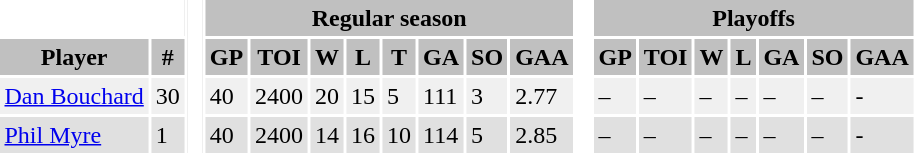<table BORDER="0" CELLPADDING="3" CELLSPACING="2" ID="Table1">
<tr ALIGN="center" bgcolor="#c0c0c0">
<th ALIGN="center" colspan="2" bgcolor="#ffffff"> </th>
<th ALIGN="center" rowspan="99" bgcolor="#ffffff"> </th>
<th ALIGN="center" colspan="8">Regular season</th>
<th ALIGN="center" rowspan="99" bgcolor="#ffffff"> </th>
<th ALIGN="center" colspan="7">Playoffs</th>
</tr>
<tr ALIGN="center" bgcolor="#c0c0c0">
<th ALIGN="center">Player</th>
<th ALIGN="center">#</th>
<th ALIGN="center">GP</th>
<th ALIGN="center">TOI</th>
<th ALIGN="center">W</th>
<th ALIGN="center">L</th>
<th ALIGN="center">T</th>
<th ALIGN="center">GA</th>
<th ALIGN="center">SO</th>
<th ALIGN="center">GAA</th>
<th ALIGN="center">GP</th>
<th ALIGN="center">TOI</th>
<th ALIGN="center">W</th>
<th ALIGN="center">L</th>
<th ALIGN="center">GA</th>
<th ALIGN="center">SO</th>
<th ALIGN="center">GAA</th>
</tr>
<tr bgcolor="#f0f0f0">
<td><a href='#'>Dan Bouchard</a></td>
<td>30</td>
<td>40</td>
<td>2400</td>
<td>20</td>
<td>15</td>
<td>5</td>
<td>111</td>
<td>3</td>
<td>2.77</td>
<td>–</td>
<td>–</td>
<td>–</td>
<td>–</td>
<td>–</td>
<td>–</td>
<td>-</td>
</tr>
<tr bgcolor="#e0e0e0">
<td><a href='#'>Phil Myre</a></td>
<td>1</td>
<td>40</td>
<td>2400</td>
<td>14</td>
<td>16</td>
<td>10</td>
<td>114</td>
<td>5</td>
<td>2.85</td>
<td>–</td>
<td>–</td>
<td>–</td>
<td>–</td>
<td>–</td>
<td>–</td>
<td>-</td>
</tr>
</table>
